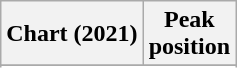<table class="wikitable sortable plainrowheaders">
<tr>
<th scope="col">Chart (2021)</th>
<th scope="col">Peak<br>position</th>
</tr>
<tr>
</tr>
<tr>
</tr>
</table>
